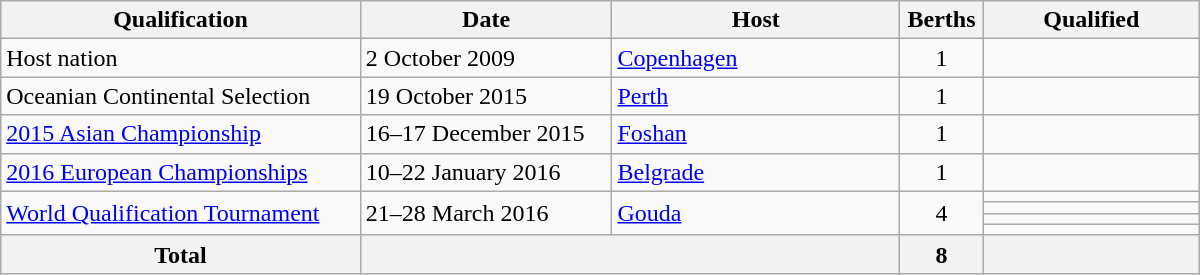<table class="wikitable" width=800>
<tr>
<th width=30%>Qualification</th>
<th width=21%>Date</th>
<th width=24%>Host</th>
<th width=7%>Berths</th>
<th width=18%>Qualified</th>
</tr>
<tr>
<td>Host nation</td>
<td>2 October 2009</td>
<td> <a href='#'>Copenhagen</a></td>
<td align="center">1</td>
<td></td>
</tr>
<tr>
<td>Oceanian Continental Selection</td>
<td>19 October 2015</td>
<td> <a href='#'>Perth</a></td>
<td align="center">1</td>
<td></td>
</tr>
<tr>
<td><a href='#'>2015 Asian Championship</a></td>
<td>16–17 December 2015</td>
<td> <a href='#'>Foshan</a></td>
<td align="center">1</td>
<td></td>
</tr>
<tr>
<td><a href='#'>2016 European Championships</a></td>
<td>10–22 January 2016</td>
<td> <a href='#'>Belgrade</a></td>
<td align="center">1</td>
<td></td>
</tr>
<tr>
<td rowspan="4"><a href='#'>World Qualification Tournament</a></td>
<td rowspan="4">21–28 March 2016</td>
<td rowspan=4> <a href='#'>Gouda</a></td>
<td rowspan=4 align="center">4</td>
<td></td>
</tr>
<tr>
<td></td>
</tr>
<tr>
<td></td>
</tr>
<tr>
<td></td>
</tr>
<tr>
<th>Total</th>
<th colspan="2"></th>
<th>8</th>
<th></th>
</tr>
</table>
